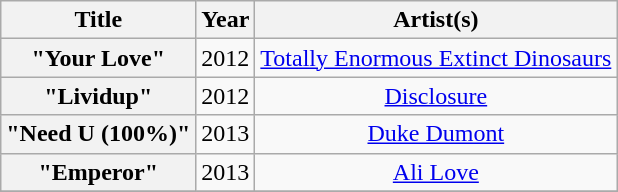<table class="wikitable plainrowheaders" style="text-align:center;">
<tr>
<th>Title</th>
<th>Year</th>
<th>Artist(s)</th>
</tr>
<tr>
<th scope="row">"Your Love"</th>
<td>2012</td>
<td><a href='#'>Totally Enormous Extinct Dinosaurs</a></td>
</tr>
<tr>
<th scope="row">"Lividup"</th>
<td>2012</td>
<td><a href='#'>Disclosure</a></td>
</tr>
<tr>
<th scope="row">"Need U (100%)"</th>
<td>2013</td>
<td><a href='#'>Duke Dumont</a></td>
</tr>
<tr>
<th scope="row">"Emperor"</th>
<td>2013</td>
<td><a href='#'>Ali Love</a></td>
</tr>
<tr>
</tr>
</table>
